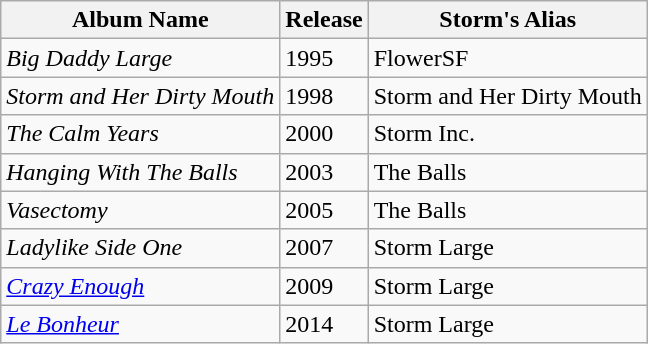<table class="wikitable">
<tr>
<th>Album Name</th>
<th>Release</th>
<th>Storm's Alias</th>
</tr>
<tr>
<td><em>Big Daddy Large</em></td>
<td>1995</td>
<td>FlowerSF</td>
</tr>
<tr>
<td><em>Storm and Her Dirty Mouth</em></td>
<td>1998</td>
<td>Storm and Her Dirty Mouth</td>
</tr>
<tr>
<td><em>The Calm Years</em></td>
<td>2000</td>
<td>Storm Inc.</td>
</tr>
<tr>
<td><em>Hanging With The Balls</em></td>
<td>2003</td>
<td>The Balls</td>
</tr>
<tr>
<td><em>Vasectomy</em></td>
<td>2005</td>
<td>The Balls</td>
</tr>
<tr>
<td><em>Ladylike Side One</em></td>
<td>2007</td>
<td>Storm Large</td>
</tr>
<tr>
<td><em><a href='#'>Crazy Enough</a></em></td>
<td>2009</td>
<td>Storm Large</td>
</tr>
<tr>
<td><em><a href='#'>Le Bonheur</a></em></td>
<td>2014</td>
<td>Storm Large</td>
</tr>
</table>
